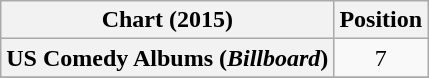<table class="wikitable sortable plainrowheaders" style="text-align:center">
<tr>
<th scope="col">Chart (2015)</th>
<th scope="col">Position</th>
</tr>
<tr>
<th scope="row">US Comedy Albums (<em>Billboard</em>)</th>
<td>7</td>
</tr>
<tr>
</tr>
</table>
